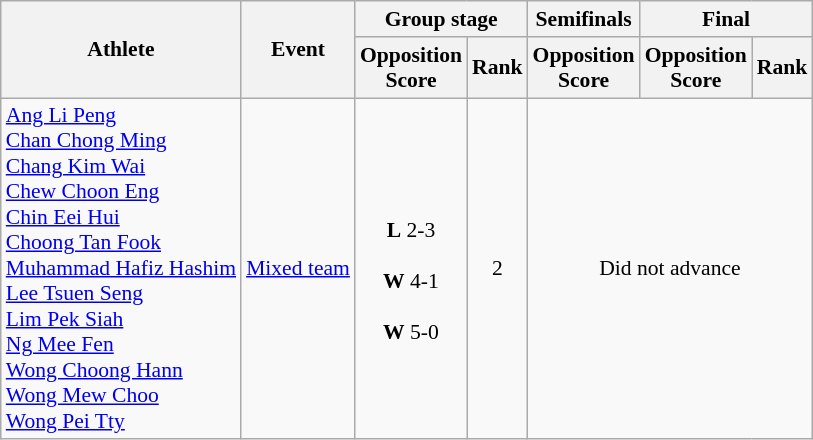<table class=wikitable style="font-size:90%">
<tr>
<th rowspan=2>Athlete</th>
<th rowspan=2>Event</th>
<th colspan=2>Group stage</th>
<th>Semifinals</th>
<th colspan=2>Final</th>
</tr>
<tr>
<th>Opposition<br>Score</th>
<th>Rank</th>
<th>Opposition<br>Score</th>
<th>Opposition<br>Score</th>
<th>Rank</th>
</tr>
<tr align=center>
<td align=left><a href='#'>Ang Li Peng</a><br><a href='#'>Chan Chong Ming</a><br><a href='#'>Chang Kim Wai</a><br><a href='#'>Chew Choon Eng</a><br><a href='#'>Chin Eei Hui</a><br><a href='#'>Choong Tan Fook</a><br><a href='#'>Muhammad Hafiz Hashim</a><br><a href='#'>Lee Tsuen Seng</a><br><a href='#'>Lim Pek Siah</a><br><a href='#'>Ng Mee Fen</a><br><a href='#'>Wong Choong Hann</a><br><a href='#'>Wong Mew Choo</a><br><a href='#'>Wong Pei Tty</a></td>
<td align=left><a href='#'>Mixed team</a></td>
<td><br><strong>L</strong> 2-3<br><br><strong>W</strong> 4-1<br><br><strong>W</strong> 5-0</td>
<td>2</td>
<td colspan=3>Did not advance</td>
</tr>
</table>
